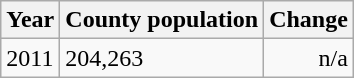<table class="wikitable">
<tr>
<th>Year</th>
<th>County population</th>
<th>Change</th>
</tr>
<tr>
<td>2011</td>
<td>204,263</td>
<td align="right">n/a</td>
</tr>
</table>
